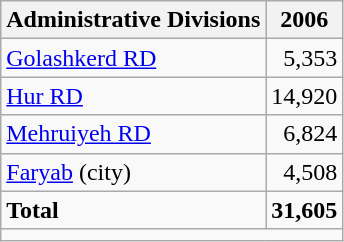<table class="wikitable">
<tr>
<th>Administrative Divisions</th>
<th>2006</th>
</tr>
<tr>
<td><a href='#'>Golashkerd RD</a></td>
<td style="text-align: right;">5,353</td>
</tr>
<tr>
<td><a href='#'>Hur RD</a></td>
<td style="text-align: right;">14,920</td>
</tr>
<tr>
<td><a href='#'>Mehruiyeh RD</a></td>
<td style="text-align: right;">6,824</td>
</tr>
<tr>
<td><a href='#'>Faryab</a> (city)</td>
<td style="text-align: right;">4,508</td>
</tr>
<tr>
<td><strong>Total</strong></td>
<td style="text-align: right;"><strong>31,605</strong></td>
</tr>
<tr>
<td colspan=4></td>
</tr>
</table>
